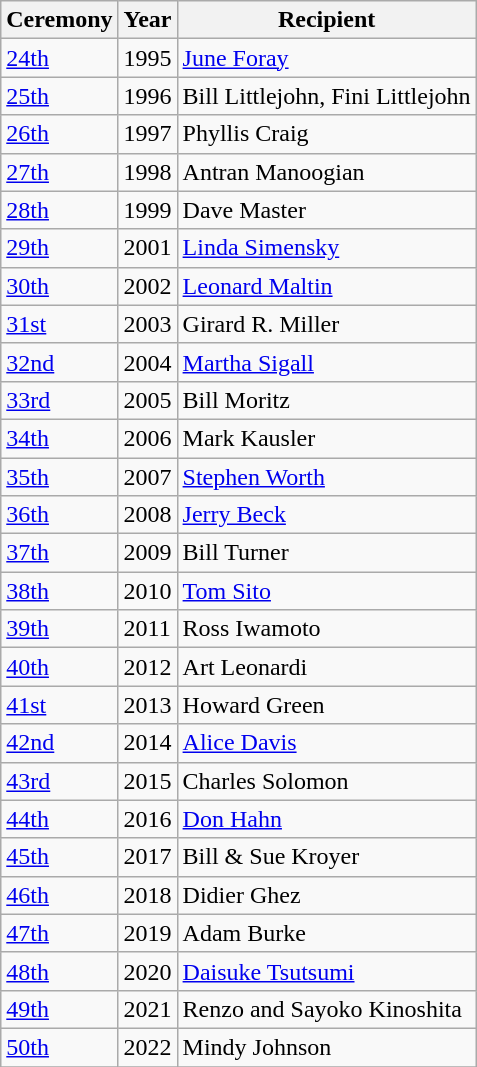<table class="wikitable">
<tr>
<th>Ceremony</th>
<th>Year</th>
<th>Recipient</th>
</tr>
<tr>
<td><a href='#'>24th</a></td>
<td>1995</td>
<td><a href='#'>June Foray</a></td>
</tr>
<tr>
<td><a href='#'>25th</a></td>
<td>1996</td>
<td>Bill Littlejohn, Fini Littlejohn</td>
</tr>
<tr>
<td><a href='#'>26th</a></td>
<td>1997</td>
<td>Phyllis Craig</td>
</tr>
<tr>
<td><a href='#'>27th</a></td>
<td>1998</td>
<td>Antran Manoogian</td>
</tr>
<tr>
<td><a href='#'>28th</a></td>
<td>1999</td>
<td>Dave Master</td>
</tr>
<tr>
<td><a href='#'>29th</a></td>
<td>2001</td>
<td><a href='#'>Linda Simensky</a></td>
</tr>
<tr>
<td><a href='#'>30th</a></td>
<td>2002</td>
<td><a href='#'>Leonard Maltin</a></td>
</tr>
<tr>
<td><a href='#'>31st</a></td>
<td>2003</td>
<td>Girard R. Miller</td>
</tr>
<tr>
<td><a href='#'>32nd</a></td>
<td>2004</td>
<td><a href='#'>Martha Sigall</a></td>
</tr>
<tr>
<td><a href='#'>33rd</a></td>
<td>2005</td>
<td>Bill Moritz</td>
</tr>
<tr>
<td><a href='#'>34th</a></td>
<td>2006</td>
<td>Mark Kausler</td>
</tr>
<tr>
<td><a href='#'>35th</a></td>
<td>2007</td>
<td><a href='#'>Stephen Worth</a></td>
</tr>
<tr>
<td><a href='#'>36th</a></td>
<td>2008</td>
<td><a href='#'>Jerry Beck</a></td>
</tr>
<tr>
<td><a href='#'>37th</a></td>
<td>2009</td>
<td>Bill Turner</td>
</tr>
<tr>
<td><a href='#'>38th</a></td>
<td>2010</td>
<td><a href='#'>Tom Sito</a></td>
</tr>
<tr>
<td><a href='#'>39th</a></td>
<td>2011</td>
<td>Ross Iwamoto</td>
</tr>
<tr>
<td><a href='#'>40th</a></td>
<td>2012</td>
<td>Art Leonardi</td>
</tr>
<tr>
<td><a href='#'>41st</a></td>
<td>2013</td>
<td>Howard Green</td>
</tr>
<tr>
<td><a href='#'>42nd</a></td>
<td>2014</td>
<td><a href='#'>Alice Davis</a></td>
</tr>
<tr>
<td><a href='#'>43rd</a></td>
<td>2015</td>
<td>Charles Solomon</td>
</tr>
<tr>
<td><a href='#'>44th</a></td>
<td>2016</td>
<td><a href='#'>Don Hahn</a></td>
</tr>
<tr>
<td><a href='#'>45th</a></td>
<td>2017</td>
<td>Bill & Sue Kroyer </td>
</tr>
<tr>
<td><a href='#'>46th</a></td>
<td>2018</td>
<td>Didier Ghez </td>
</tr>
<tr>
<td><a href='#'>47th</a></td>
<td>2019</td>
<td>Adam Burke</td>
</tr>
<tr>
<td><a href='#'>48th</a></td>
<td>2020</td>
<td><a href='#'>Daisuke Tsutsumi</a></td>
</tr>
<tr>
<td><a href='#'>49th</a></td>
<td>2021</td>
<td>Renzo and Sayoko Kinoshita</td>
</tr>
<tr>
<td><a href='#'>50th</a></td>
<td>2022</td>
<td>Mindy Johnson</td>
</tr>
<tr>
</tr>
</table>
